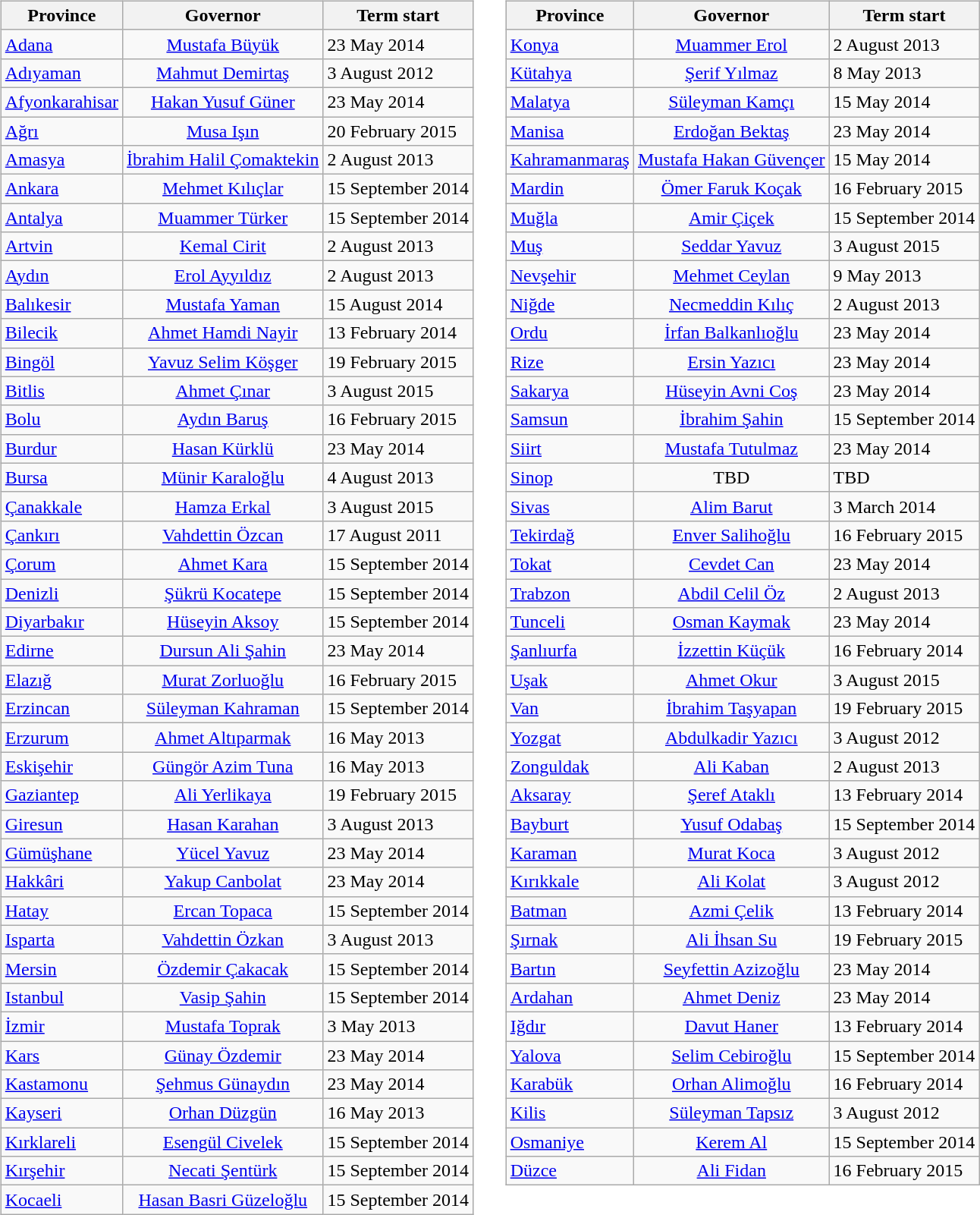<table>
<tr>
<td style="vertical-align:top"><br><table class="wikitable sortable">
<tr>
<th scope="col">Province</th>
<th scope="col">Governor</th>
<th scope="col">Term start</th>
</tr>
<tr>
<td scope="row"><a href='#'>Adana</a></td>
<td scope="row" style="text-align:center;"><a href='#'>Mustafa Büyük</a></td>
<td>23 May 2014</td>
</tr>
<tr>
<td scope="row"><a href='#'>Adıyaman</a></td>
<td scope="row" style="text-align:center;"><a href='#'>Mahmut Demirtaş</a></td>
<td>3 August 2012</td>
</tr>
<tr>
<td scope="row"><a href='#'>Afyonkarahisar</a></td>
<td scope="row" style="text-align:center;"><a href='#'>Hakan Yusuf Güner</a></td>
<td>23 May 2014</td>
</tr>
<tr>
<td scope="row"><a href='#'>Ağrı</a></td>
<td scope="row" style="text-align:center;"><a href='#'>Musa Işın</a></td>
<td>20 February 2015</td>
</tr>
<tr>
<td scope="row"><a href='#'>Amasya</a></td>
<td scope="row" style="text-align:center;"><a href='#'>İbrahim Halil Çomaktekin</a></td>
<td>2 August 2013</td>
</tr>
<tr>
<td scope="row"><a href='#'>Ankara</a></td>
<td scope="row" style="text-align:center;"><a href='#'>Mehmet Kılıçlar</a></td>
<td>15 September 2014</td>
</tr>
<tr>
<td scope="row"><a href='#'>Antalya</a></td>
<td scope="row" style="text-align:center;"><a href='#'>Muammer Türker</a></td>
<td>15 September 2014</td>
</tr>
<tr>
<td scope="row"><a href='#'>Artvin</a></td>
<td scope="row" style="text-align:center;"><a href='#'>Kemal Cirit</a></td>
<td>2 August 2013</td>
</tr>
<tr>
<td scope="row"><a href='#'>Aydın</a></td>
<td scope="row" style="text-align:center;"><a href='#'>Erol Ayyıldız</a></td>
<td>2 August 2013</td>
</tr>
<tr>
<td scope="row"><a href='#'>Balıkesir</a></td>
<td scope="row" style="text-align:center;"><a href='#'>Mustafa Yaman</a></td>
<td>15 August 2014</td>
</tr>
<tr>
<td scope="row"><a href='#'>Bilecik</a></td>
<td scope="row" style="text-align:center;"><a href='#'>Ahmet Hamdi Nayir</a></td>
<td>13 February 2014</td>
</tr>
<tr>
<td scope="row"><a href='#'>Bingöl</a></td>
<td scope="row" style="text-align:center;"><a href='#'>Yavuz Selim Köşger</a></td>
<td>19 February 2015</td>
</tr>
<tr>
<td scope="row"><a href='#'>Bitlis</a></td>
<td scope="row" style="text-align:center;"><a href='#'>Ahmet Çınar</a></td>
<td>3 August 2015</td>
</tr>
<tr>
<td scope="row"><a href='#'>Bolu</a></td>
<td scope="row" style="text-align:center;"><a href='#'>Aydın Baruş</a></td>
<td>16 February 2015</td>
</tr>
<tr>
<td scope="row"><a href='#'>Burdur</a></td>
<td scope="row" style="text-align:center;"><a href='#'>Hasan Kürklü</a></td>
<td>23 May 2014</td>
</tr>
<tr>
<td scope="row"><a href='#'>Bursa</a></td>
<td scope="row" style="text-align:center;"><a href='#'>Münir Karaloğlu</a></td>
<td>4 August 2013</td>
</tr>
<tr>
<td scope="row"><a href='#'>Çanakkale</a></td>
<td scope="row" style="text-align:center;"><a href='#'>Hamza Erkal</a></td>
<td>3 August 2015</td>
</tr>
<tr>
<td scope="row"><a href='#'>Çankırı</a></td>
<td scope="row" style="text-align:center;"><a href='#'>Vahdettin Özcan</a></td>
<td>17 August 2011</td>
</tr>
<tr>
<td scope="row"><a href='#'>Çorum</a></td>
<td scope="row" style="text-align:center;"><a href='#'>Ahmet Kara</a></td>
<td>15 September 2014</td>
</tr>
<tr>
<td scope="row"><a href='#'>Denizli</a></td>
<td scope="row" style="text-align:center;"><a href='#'>Şükrü Kocatepe</a></td>
<td>15 September 2014</td>
</tr>
<tr>
<td scope="row"><a href='#'>Diyarbakır</a></td>
<td scope="row" style="text-align:center;"><a href='#'>Hüseyin Aksoy</a></td>
<td>15 September 2014</td>
</tr>
<tr>
<td scope="row"><a href='#'>Edirne</a></td>
<td scope="row" style="text-align:center;"><a href='#'>Dursun Ali Şahin</a></td>
<td>23 May 2014</td>
</tr>
<tr>
<td scope="row"><a href='#'>Elazığ</a></td>
<td scope="row" style="text-align:center;"><a href='#'>Murat Zorluoğlu</a></td>
<td>16 February 2015</td>
</tr>
<tr>
<td scope="row"><a href='#'>Erzincan</a></td>
<td scope="row" style="text-align:center;"><a href='#'>Süleyman Kahraman</a></td>
<td>15 September 2014</td>
</tr>
<tr>
<td scope="row"><a href='#'>Erzurum</a></td>
<td scope="row" style="text-align:center;"><a href='#'>Ahmet Altıparmak</a></td>
<td>16 May 2013</td>
</tr>
<tr>
<td scope="row"><a href='#'>Eskişehir</a></td>
<td scope="row" style="text-align:center;"><a href='#'>Güngör Azim Tuna</a></td>
<td>16 May 2013</td>
</tr>
<tr>
<td scope="row"><a href='#'>Gaziantep</a></td>
<td scope="row" style="text-align:center;"><a href='#'>Ali Yerlikaya</a></td>
<td>19 February 2015</td>
</tr>
<tr>
<td scope="row"><a href='#'>Giresun</a></td>
<td scope="row" style="text-align:center;"><a href='#'>Hasan Karahan</a></td>
<td>3 August 2013</td>
</tr>
<tr>
<td scope="row"><a href='#'>Gümüşhane</a></td>
<td scope="row" style="text-align:center;"><a href='#'>Yücel Yavuz</a></td>
<td>23 May 2014</td>
</tr>
<tr>
<td scope="row"><a href='#'>Hakkâri</a></td>
<td scope="row" style="text-align:center;"><a href='#'>Yakup Canbolat</a></td>
<td>23 May 2014</td>
</tr>
<tr>
<td scope="row"><a href='#'>Hatay</a></td>
<td scope="row" style="text-align:center;"><a href='#'>Ercan Topaca</a></td>
<td>15 September 2014</td>
</tr>
<tr>
<td scope="row"><a href='#'>Isparta</a></td>
<td scope="row" style="text-align:center;"><a href='#'>Vahdettin Özkan</a></td>
<td>3 August 2013</td>
</tr>
<tr>
<td scope="row"><a href='#'>Mersin</a></td>
<td scope="row" style="text-align:center;"><a href='#'>Özdemir Çakacak</a></td>
<td>15 September 2014</td>
</tr>
<tr>
<td scope="row"><a href='#'>Istanbul</a></td>
<td scope="row" style="text-align:center;"><a href='#'>Vasip Şahin</a></td>
<td>15 September 2014</td>
</tr>
<tr>
<td scope="row"><a href='#'>İzmir</a></td>
<td scope="row" style="text-align:center;"><a href='#'>Mustafa Toprak</a></td>
<td>3 May 2013</td>
</tr>
<tr>
<td scope="row"><a href='#'>Kars</a></td>
<td scope="row" style="text-align:center;"><a href='#'>Günay Özdemir</a></td>
<td>23 May 2014</td>
</tr>
<tr>
<td scope="row"><a href='#'>Kastamonu</a></td>
<td scope="row" style="text-align:center;"><a href='#'>Şehmus Günaydın</a></td>
<td>23 May 2014</td>
</tr>
<tr>
<td scope="row"><a href='#'>Kayseri</a></td>
<td scope="row" style="text-align:center;"><a href='#'>Orhan Düzgün</a></td>
<td>16 May 2013</td>
</tr>
<tr>
<td scope="row"><a href='#'>Kırklareli</a></td>
<td scope="row" style="text-align:center;"><a href='#'>Esengül Civelek</a></td>
<td>15 September 2014</td>
</tr>
<tr>
<td scope="row"><a href='#'>Kırşehir</a></td>
<td scope="row" style="text-align:center;"><a href='#'>Necati Şentürk</a></td>
<td>15 September 2014</td>
</tr>
<tr>
<td scope="row"><a href='#'>Kocaeli</a></td>
<td scope="row" style="text-align:center;"><a href='#'>Hasan Basri Güzeloğlu</a></td>
<td>15 September 2014</td>
</tr>
</table>
</td>
<td colwidth=4em> </td>
<td style="vertical-align:top"><br><table class="wikitable sortable">
<tr>
<th scope="col">Province</th>
<th scope="col">Governor</th>
<th scope="col">Term start</th>
</tr>
<tr>
<td scope="row"><a href='#'>Konya</a></td>
<td scope="row" style="text-align:center;"><a href='#'>Muammer Erol</a></td>
<td>2 August 2013</td>
</tr>
<tr>
<td scope="row"><a href='#'>Kütahya</a></td>
<td scope="row" style="text-align:center;"><a href='#'>Şerif Yılmaz</a></td>
<td>8 May 2013</td>
</tr>
<tr>
<td scope="row"><a href='#'>Malatya</a></td>
<td scope="row" style="text-align:center;"><a href='#'>Süleyman Kamçı</a></td>
<td>15 May 2014</td>
</tr>
<tr>
<td scope="row"><a href='#'>Manisa</a></td>
<td scope="row" style="text-align:center;"><a href='#'>Erdoğan Bektaş</a></td>
<td>23 May 2014</td>
</tr>
<tr>
<td scope="row"><a href='#'>Kahramanmaraş</a></td>
<td scope="row" style="text-align:center;"><a href='#'>Mustafa Hakan Güvençer</a></td>
<td>15 May 2014</td>
</tr>
<tr>
<td scope="row"><a href='#'>Mardin</a></td>
<td scope="row" style="text-align:center;"><a href='#'>Ömer Faruk Koçak</a></td>
<td>16 February 2015</td>
</tr>
<tr>
<td scope="row"><a href='#'>Muğla</a></td>
<td scope="row" style="text-align:center;"><a href='#'>Amir Çiçek</a></td>
<td>15 September 2014</td>
</tr>
<tr>
<td scope="row"><a href='#'>Muş</a></td>
<td scope="row" style="text-align:center;"><a href='#'>Seddar Yavuz</a></td>
<td>3 August 2015</td>
</tr>
<tr>
<td scope="row"><a href='#'>Nevşehir</a></td>
<td scope="row" style="text-align:center;"><a href='#'>Mehmet Ceylan</a></td>
<td>9 May 2013</td>
</tr>
<tr>
<td scope="row"><a href='#'>Niğde</a></td>
<td scope="row" style="text-align:center;"><a href='#'>Necmeddin Kılıç</a></td>
<td>2 August 2013</td>
</tr>
<tr>
<td scope="row"><a href='#'>Ordu</a></td>
<td scope="row" style="text-align:center;"><a href='#'>İrfan Balkanlıoğlu</a></td>
<td>23 May 2014</td>
</tr>
<tr>
<td scope="row"><a href='#'>Rize</a></td>
<td scope="row" style="text-align:center;"><a href='#'>Ersin Yazıcı</a></td>
<td>23 May 2014</td>
</tr>
<tr>
<td scope="row"><a href='#'>Sakarya</a></td>
<td scope="row" style="text-align:center;"><a href='#'>Hüseyin Avni Coş</a></td>
<td>23 May 2014</td>
</tr>
<tr>
<td scope="row"><a href='#'>Samsun</a></td>
<td scope="row" style="text-align:center;"><a href='#'>İbrahim Şahin</a></td>
<td>15 September 2014</td>
</tr>
<tr>
<td scope="row"><a href='#'>Siirt</a></td>
<td scope="row" style="text-align:center;"><a href='#'>Mustafa Tutulmaz</a></td>
<td>23 May 2014</td>
</tr>
<tr>
<td scope="row"><a href='#'>Sinop</a></td>
<td scope="row" style="text-align:center;">TBD</td>
<td>TBD</td>
</tr>
<tr>
<td scope="row"><a href='#'>Sivas</a></td>
<td scope="row" style="text-align:center;"><a href='#'>Alim Barut</a></td>
<td>3 March 2014</td>
</tr>
<tr>
<td scope="row"><a href='#'>Tekirdağ</a></td>
<td scope="row" style="text-align:center;"><a href='#'>Enver Salihoğlu</a></td>
<td>16 February 2015</td>
</tr>
<tr>
<td scope="row"><a href='#'>Tokat</a></td>
<td scope="row" style="text-align:center;"><a href='#'>Cevdet Can</a></td>
<td>23 May 2014</td>
</tr>
<tr>
<td scope="row"><a href='#'>Trabzon</a></td>
<td scope="row" style="text-align:center;"><a href='#'>Abdil Celil Öz</a></td>
<td>2 August 2013</td>
</tr>
<tr>
<td scope="row"><a href='#'>Tunceli</a></td>
<td scope="row" style="text-align:center;"><a href='#'>Osman Kaymak</a></td>
<td>23 May 2014</td>
</tr>
<tr>
<td scope="row"><a href='#'>Şanlıurfa</a></td>
<td scope="row" style="text-align:center;"><a href='#'>İzzettin Küçük</a></td>
<td>16 February 2014</td>
</tr>
<tr>
<td scope="row"><a href='#'>Uşak</a></td>
<td scope="row" style="text-align:center;"><a href='#'>Ahmet Okur</a></td>
<td>3 August 2015</td>
</tr>
<tr>
<td scope="row"><a href='#'>Van</a></td>
<td scope="row" style="text-align:center;"><a href='#'>İbrahim Taşyapan</a></td>
<td>19 February 2015</td>
</tr>
<tr>
<td scope="row"><a href='#'>Yozgat</a></td>
<td scope="row" style="text-align:center;"><a href='#'>Abdulkadir Yazıcı</a></td>
<td>3 August 2012</td>
</tr>
<tr>
<td scope="row"><a href='#'>Zonguldak</a></td>
<td scope="row" style="text-align:center;"><a href='#'>Ali Kaban</a></td>
<td>2 August 2013</td>
</tr>
<tr>
<td scope="row"><a href='#'>Aksaray</a></td>
<td scope="row" style="text-align:center;"><a href='#'>Şeref Ataklı</a></td>
<td>13 February 2014</td>
</tr>
<tr>
<td scope="row"><a href='#'>Bayburt</a></td>
<td scope="row" style="text-align:center;"><a href='#'>Yusuf Odabaş</a></td>
<td>15 September 2014</td>
</tr>
<tr>
<td scope="row"><a href='#'>Karaman</a></td>
<td scope="row" style="text-align:center;"><a href='#'>Murat Koca</a></td>
<td>3 August 2012</td>
</tr>
<tr>
<td scope="row"><a href='#'>Kırıkkale</a></td>
<td scope="row" style="text-align:center;"><a href='#'>Ali Kolat</a></td>
<td>3 August 2012</td>
</tr>
<tr>
<td scope="row"><a href='#'>Batman</a></td>
<td scope="row" style="text-align:center;"><a href='#'>Azmi Çelik</a></td>
<td>13 February 2014</td>
</tr>
<tr>
<td scope="row"><a href='#'>Şırnak</a></td>
<td scope="row" style="text-align:center;"><a href='#'>Ali İhsan Su</a></td>
<td>19 February 2015</td>
</tr>
<tr>
<td scope="row"><a href='#'>Bartın</a></td>
<td scope="row" style="text-align:center;"><a href='#'>Seyfettin Azizoğlu</a></td>
<td>23 May 2014</td>
</tr>
<tr>
<td scope="row"><a href='#'>Ardahan</a></td>
<td scope="row" style="text-align:center;"><a href='#'>Ahmet Deniz</a></td>
<td>23 May 2014</td>
</tr>
<tr>
<td scope="row"><a href='#'>Iğdır</a></td>
<td scope="row" style="text-align:center;"><a href='#'>Davut Haner</a></td>
<td>13 February 2014</td>
</tr>
<tr>
<td scope="row"><a href='#'>Yalova</a></td>
<td scope="row" style="text-align:center;"><a href='#'>Selim Cebiroğlu</a></td>
<td>15 September 2014</td>
</tr>
<tr>
<td scope="row"><a href='#'>Karabük</a></td>
<td scope="row" style="text-align:center;"><a href='#'>Orhan Alimoğlu</a></td>
<td>16 February 2014</td>
</tr>
<tr>
<td scope="row"><a href='#'>Kilis</a></td>
<td scope="row" style="text-align:center;"><a href='#'>Süleyman Tapsız</a></td>
<td>3 August 2012</td>
</tr>
<tr>
<td scope="row"><a href='#'>Osmaniye</a></td>
<td scope="row" style="text-align:center;"><a href='#'>Kerem Al</a></td>
<td>15 September 2014</td>
</tr>
<tr>
<td scope="row"><a href='#'>Düzce</a></td>
<td scope="row" style="text-align:center;"><a href='#'>Ali Fidan</a></td>
<td>16 February 2015</td>
</tr>
</table>
</td>
</tr>
</table>
